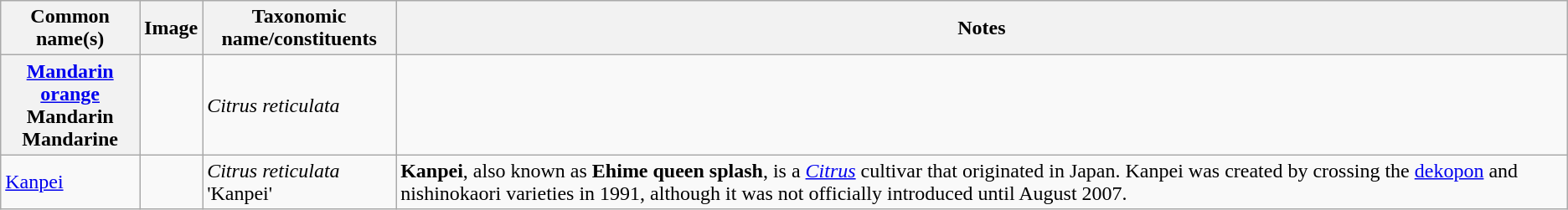<table class="wikitable sortable">
<tr>
<th scope="col">Common<br>name(s)</th>
<th scope="col">Image</th>
<th scope="col">Taxonomic<br>name/constituents</th>
<th scope="col">Notes</th>
</tr>
<tr>
<th scope="row"><a href='#'>Mandarin orange</a><br>Mandarin<br>Mandarine</th>
<td></td>
<td><em>Citrus reticulata</em></td>
<td></td>
</tr>
<tr>
<td scope="row"><a href='#'>Kanpei</a></td>
<td></td>
<td><em>Citrus reticulata</em> 'Kanpei'</td>
<td><strong>Kanpei</strong>, also known as <strong>Ehime queen splash</strong>, is a <em><a href='#'>Citrus</a></em> cultivar that originated in Japan. Kanpei was created by crossing the <a href='#'>dekopon</a> and nishinokaori varieties in 1991, although it was not officially introduced until August 2007.</td>
</tr>
</table>
